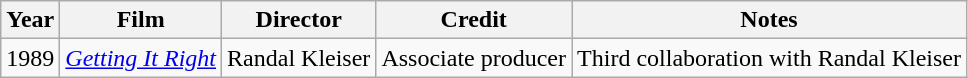<table class="wikitable">
<tr>
<th>Year</th>
<th>Film</th>
<th>Director</th>
<th>Credit</th>
<th>Notes</th>
</tr>
<tr>
<td>1989</td>
<td><em><a href='#'>Getting It Right</a></em></td>
<td>Randal Kleiser</td>
<td>Associate producer</td>
<td>Third collaboration with Randal Kleiser</td>
</tr>
</table>
